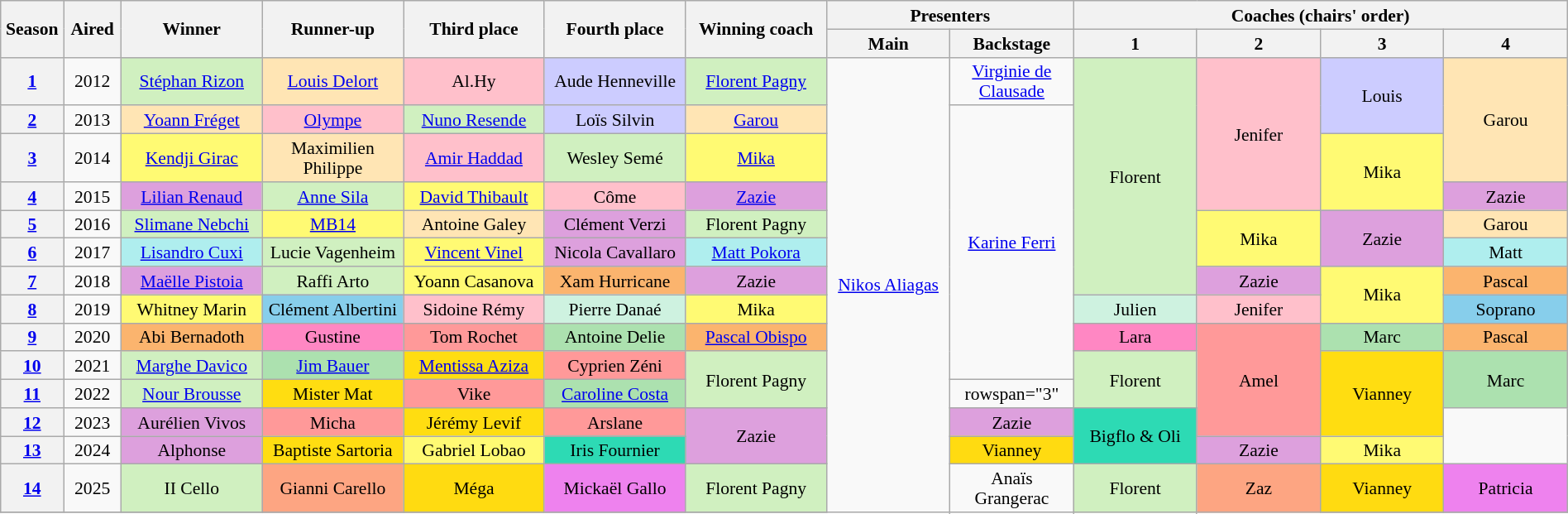<table class="wikitable" style="text-align:center; font-size:90%; line-height:16px; width:100%">
<tr>
<th rowspan="2" scope="col" width="1%">Season</th>
<th rowspan="2" scope="col" width="3%">Aired</th>
<th rowspan="2" scope="col" width="8%">Winner</th>
<th rowspan="2" scope="col" width="8%">Runner-up</th>
<th rowspan="2" scope="col" width="8%">Third place</th>
<th rowspan="2" scope="col" width="8%">Fourth place</th>
<th rowspan="2" scope="col" width="8%">Winning coach</th>
<th colspan="2" scope="col">Presenters</th>
<th scope="row" colspan="5">Coaches (chairs' order)</th>
</tr>
<tr>
<th scope="col" width="7%">Main</th>
<th scope="col" width="7%">Backstage</th>
<th width="7%">1</th>
<th width="7%">2</th>
<th width="7%">3</th>
<th width="7%">4</th>
</tr>
<tr>
<th><a href='#'>1</a></th>
<td>2012</td>
<td style="background:#d0f0c0"><a href='#'>Stéphan Rizon</a></td>
<td style="background:#ffe5b4"><a href='#'>Louis Delort</a></td>
<td style="background: pink">Al.Hy</td>
<td style="background:#ccccff">Aude Henneville</td>
<td style="background:#d0f0c0"><a href='#'>Florent Pagny</a></td>
<td rowspan="17"><a href='#'>Nikos Aliagas</a></td>
<td><a href='#'>Virginie de Clausade</a></td>
<td rowspan="7" style="background:#d0f0c0">Florent</td>
<td rowspan="4" style="background: pink">Jenifer</td>
<td rowspan="2" style="background:#ccccff">Louis</td>
<td rowspan="3" style="background:#ffe5b4">Garou</td>
</tr>
<tr>
<th><a href='#'>2</a></th>
<td>2013</td>
<td style="background:#ffe5b4"><a href='#'>Yoann Fréget</a></td>
<td style="background: pink"><a href='#'>Olympe</a></td>
<td style="background:#d0f0c0"><a href='#'>Nuno Resende</a></td>
<td style="background:#ccccff">Loïs Silvin</td>
<td style="background:#ffe5b4"><a href='#'>Garou</a></td>
<td rowspan="9"><a href='#'>Karine Ferri</a></td>
</tr>
<tr>
<th><a href='#'>3</a></th>
<td>2014</td>
<td style="background:#fffa73"><a href='#'>Kendji Girac</a></td>
<td style="background:#ffe5b4">Maximilien Philippe</td>
<td style="background: pink"><a href='#'>Amir Haddad</a></td>
<td style="background:#d0f0c0">Wesley Semé</td>
<td style="background:#fffa73"><a href='#'>Mika</a></td>
<td style="background:#fffa73" rowspan="2">Mika</td>
</tr>
<tr>
<th><a href='#'>4</a></th>
<td>2015</td>
<td style="background:#dda0dd"><a href='#'>Lilian Renaud</a></td>
<td style="background:#d0f0c0"><a href='#'>Anne Sila</a></td>
<td style="background:#fffa73"><a href='#'>David Thibault</a></td>
<td style="background: pink">Côme</td>
<td style="background:#dda0dd"><a href='#'>Zazie</a></td>
<td style="background:#dda0dd">Zazie</td>
</tr>
<tr>
<th><a href='#'>5</a></th>
<td>2016</td>
<td style="background:#d0f0c0"><a href='#'>Slimane Nebchi</a></td>
<td style="background:#fffa73"><a href='#'>MB14</a></td>
<td style="background:#ffe5b4">Antoine Galey</td>
<td style="background:#dda0dd">Clément Verzi</td>
<td style="background:#d0f0c0">Florent Pagny</td>
<td style="background:#fffa73" rowspan="2">Mika</td>
<td style="background:#dda0dd" rowspan="2">Zazie</td>
<td style="background:#ffe5b4">Garou</td>
</tr>
<tr>
<th><a href='#'>6</a></th>
<td>2017</td>
<td style="background:#afeeee"><a href='#'>Lisandro Cuxi</a></td>
<td style="background:#d0f0c0">Lucie Vagenheim</td>
<td style="background:#fffa73"><a href='#'>Vincent Vinel</a></td>
<td style="background:#dda0dd">Nicola Cavallaro</td>
<td style="background:#afeeee"><a href='#'>Matt Pokora</a></td>
<td style="background:#afeeee">Matt</td>
</tr>
<tr>
<th><a href='#'>7</a></th>
<td>2018</td>
<td style="background:#dda0dd"><a href='#'>Maëlle Pistoia</a></td>
<td style="background:#d0f0c0">Raffi Arto</td>
<td style="background:#fffa73">Yoann Casanova</td>
<td style="background:#fbb46e">Xam Hurricane</td>
<td style="background:#dda0dd">Zazie</td>
<td style="background:#dda0dd">Zazie</td>
<td style="background:#fffa73" rowspan="2">Mika</td>
<td style="background:#fbb46e">Pascal</td>
</tr>
<tr>
<th><a href='#'>8</a></th>
<td>2019</td>
<td style="background:#fffa73">Whitney Marin</td>
<td style="background:#87ceeb">Clément Albertini</td>
<td style="background: pink">Sidoine Rémy</td>
<td style="background:#cef2e0">Pierre Danaé</td>
<td style="background:#fffa73">Mika</td>
<td style="background:#cef2e0">Julien</td>
<td style="background: pink">Jenifer</td>
<td style="background:#87ceeb">Soprano</td>
</tr>
<tr>
<th><a href='#'>9</a></th>
<td>2020</td>
<td style="background:#fbb46e">Abi Bernadoth</td>
<td style="background:#FF87C3">Gustine</td>
<td style="background:#ff9999">Tom Rochet</td>
<td style="background:#ace1af">Antoine Delie</td>
<td style="background:#fbb46e"><a href='#'>Pascal Obispo</a></td>
<td style="background:#FF87C3">Lara</td>
<td rowspan="4" style="background:#ff9999">Amel</td>
<td style="background:#ace1af">Marc</td>
<td style="background:#fbb46e">Pascal</td>
</tr>
<tr>
<th><a href='#'>10</a></th>
<td>2021</td>
<td style="background:#d0f0c0"><a href='#'>Marghe Davico</a></td>
<td style="background:#ace1af"><a href='#'>Jim Bauer</a></td>
<td style="background:#ffdd11"><a href='#'>Mentissa Aziza</a></td>
<td style="background:#ff9999">Cyprien Zéni</td>
<td rowspan="2" style="background:#d0f0c0">Florent Pagny</td>
<td rowspan="2" style="background:#d0f0c0">Florent</td>
<td rowspan="3" style="background:#ffdd11">Vianney</td>
<td rowspan="2" style="background:#ace1af">Marc</td>
</tr>
<tr>
<th><a href='#'>11</a></th>
<td>2022</td>
<td style="background:#d0f0c0"><a href='#'>Nour Brousse</a></td>
<td style="background:#ffdd11">Mister Mat</td>
<td style="background:#ff9999">Vike</td>
<td style="background:#ace1af"><a href='#'>Caroline Costa</a></td>
<td>rowspan="3" </td>
</tr>
<tr>
<th><a href='#'>12</a></th>
<td>2023</td>
<td style="background:#dda0dd">Aurélien Vivos</td>
<td style="background:#ff9999">Micha</td>
<td style="background:#ffdd11">Jérémy Levif</td>
<td style="background:#ff9999">Arslane</td>
<td rowspan="2" style="background:#dda0dd">Zazie</td>
<td style="background:#dda0dd">Zazie</td>
<td rowspan="2" style="background:#2ddab4">Bigflo & Oli</td>
</tr>
<tr>
<th><a href='#'>13</a></th>
<td>2024</td>
<td style="background:#dda0dd">Alphonse</td>
<td style="background:#ffdd11">Baptiste Sartoria</td>
<td style="background:#fffa73">Gabriel Lobao</td>
<td style="background:#2ddab4">Iris Fournier</td>
<td style="background:#ffdb11">Vianney</td>
<td style="background:#dda0dd">Zazie</td>
<td style="background:#fffa73">Mika</td>
</tr>
<tr>
<th><a href='#'>14</a></th>
<td>2025</td>
<td style="background:#d0f0c0">II Cello</td>
<td style="background:#FDA582">Gianni Carello</td>
<td style="background:#ffdb11">Méga</td>
<td style="background:#ee82ee">Mickaël Gallo</td>
<td style="background:#d0f0c0">Florent Pagny</td>
<td rowspan="4">Anaïs Grangerac</td>
<td rowspan="2" style="background:#d0f0c0">Florent</td>
<td rowspan="2" style="background:#FDA582">Zaz</td>
<td style="background:#ffdb11">Vianney</td>
<td style="background:#ee82ee">Patricia</td>
</tr>
<tr>
</tr>
</table>
